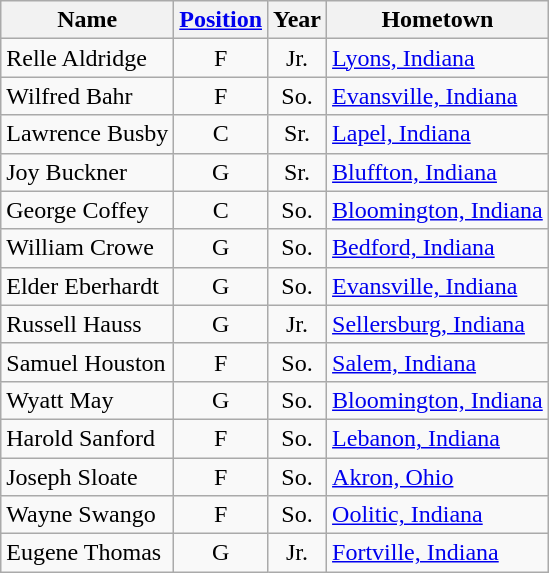<table class="wikitable" style="text-align:center">
<tr>
<th>Name</th>
<th><a href='#'>Position</a></th>
<th>Year</th>
<th>Hometown</th>
</tr>
<tr>
<td style="text-align:left">Relle Aldridge</td>
<td>F</td>
<td>Jr.</td>
<td style="text-align:left"><a href='#'>Lyons, Indiana</a></td>
</tr>
<tr>
<td style="text-align:left">Wilfred Bahr</td>
<td>F</td>
<td>So.</td>
<td style="text-align:left"><a href='#'>Evansville, Indiana</a></td>
</tr>
<tr>
<td style="text-align:left">Lawrence Busby</td>
<td>C</td>
<td>Sr.</td>
<td style="text-align:left"><a href='#'>Lapel, Indiana</a></td>
</tr>
<tr>
<td style="text-align:left">Joy Buckner</td>
<td>G</td>
<td>Sr.</td>
<td style="text-align:left"><a href='#'>Bluffton, Indiana</a></td>
</tr>
<tr>
<td style="text-align:left">George Coffey</td>
<td>C</td>
<td>So.</td>
<td style="text-align:left"><a href='#'>Bloomington, Indiana</a></td>
</tr>
<tr>
<td style="text-align:left">William Crowe</td>
<td>G</td>
<td>So.</td>
<td style="text-align:left"><a href='#'>Bedford, Indiana</a></td>
</tr>
<tr>
<td style="text-align:left">Elder Eberhardt</td>
<td>G</td>
<td>So.</td>
<td style="text-align:left"><a href='#'>Evansville, Indiana</a></td>
</tr>
<tr>
<td style="text-align:left">Russell Hauss</td>
<td>G</td>
<td>Jr.</td>
<td style="text-align:left"><a href='#'>Sellersburg, Indiana</a></td>
</tr>
<tr>
<td style="text-align:left">Samuel Houston</td>
<td>F</td>
<td>So.</td>
<td style="text-align:left"><a href='#'>Salem, Indiana</a></td>
</tr>
<tr>
<td style="text-align:left">Wyatt May</td>
<td>G</td>
<td>So.</td>
<td style="text-align:left"><a href='#'>Bloomington, Indiana</a></td>
</tr>
<tr>
<td style="text-align:left">Harold Sanford</td>
<td>F</td>
<td>So.</td>
<td style="text-align:left"><a href='#'>Lebanon, Indiana</a></td>
</tr>
<tr>
<td style="text-align:left">Joseph Sloate</td>
<td>F</td>
<td>So.</td>
<td style="text-align:left"><a href='#'>Akron, Ohio</a></td>
</tr>
<tr>
<td style="text-align:left">Wayne Swango</td>
<td>F</td>
<td>So.</td>
<td style="text-align:left"><a href='#'>Oolitic, Indiana</a></td>
</tr>
<tr>
<td style="text-align:left">Eugene Thomas</td>
<td>G</td>
<td>Jr.</td>
<td style="text-align:left"><a href='#'>Fortville, Indiana</a></td>
</tr>
</table>
